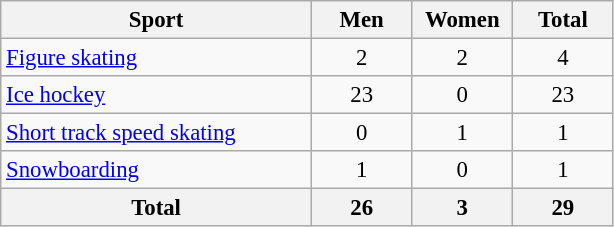<table class="wikitable" style="text-align:center; font-size: 95%">
<tr>
<th width=200>Sport</th>
<th width=60>Men</th>
<th width=60>Women</th>
<th width=60>Total</th>
</tr>
<tr>
<td align=left><a href='#'>Figure skating</a></td>
<td>2</td>
<td>2</td>
<td>4</td>
</tr>
<tr>
<td align=left><a href='#'>Ice hockey</a></td>
<td>23</td>
<td>0</td>
<td>23</td>
</tr>
<tr>
<td align=left><a href='#'>Short track speed skating</a></td>
<td>0</td>
<td>1</td>
<td>1</td>
</tr>
<tr>
<td align=left><a href='#'>Snowboarding</a></td>
<td>1</td>
<td>0</td>
<td>1</td>
</tr>
<tr>
<th>Total</th>
<th>26</th>
<th>3</th>
<th>29</th>
</tr>
</table>
